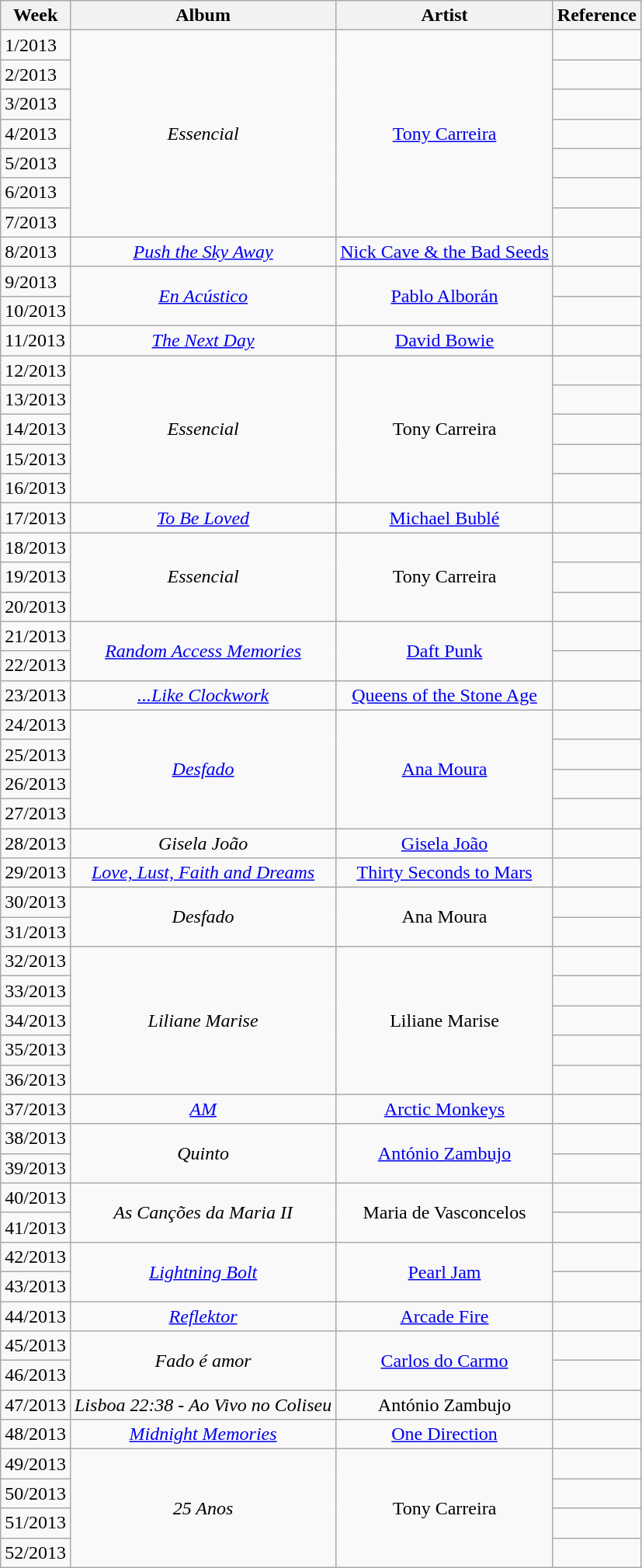<table class="wikitable">
<tr>
<th>Week</th>
<th>Album</th>
<th>Artist</th>
<th>Reference</th>
</tr>
<tr>
<td>1/2013</td>
<td rowspan="7" align="center"><em>Essencial</em></td>
<td rowspan="7" align="center"><a href='#'>Tony Carreira</a></td>
<td align="center"></td>
</tr>
<tr>
<td>2/2013</td>
<td align="center"></td>
</tr>
<tr>
<td>3/2013</td>
<td align="center"></td>
</tr>
<tr>
<td>4/2013</td>
<td align="center"></td>
</tr>
<tr>
<td>5/2013</td>
<td align="center"></td>
</tr>
<tr>
<td>6/2013</td>
<td align="center"></td>
</tr>
<tr>
<td>7/2013</td>
<td align="center"></td>
</tr>
<tr>
<td>8/2013</td>
<td align="center"><em><a href='#'>Push the Sky Away</a></em></td>
<td align="center"><a href='#'>Nick Cave & the Bad Seeds</a></td>
<td align="center"></td>
</tr>
<tr>
<td>9/2013</td>
<td rowspan="2" align="center"><em><a href='#'>En Acústico</a></em></td>
<td rowspan="2" align="center"><a href='#'>Pablo Alborán</a></td>
<td align="center"></td>
</tr>
<tr>
<td>10/2013</td>
<td align="center"></td>
</tr>
<tr>
<td>11/2013</td>
<td align="center"><em><a href='#'>The Next Day</a></em></td>
<td align="center"><a href='#'>David Bowie</a></td>
<td align="center"></td>
</tr>
<tr>
<td>12/2013</td>
<td rowspan="5" align="center"><em>Essencial</em></td>
<td rowspan="5" align="center">Tony Carreira</td>
<td align="center"></td>
</tr>
<tr>
<td>13/2013</td>
<td align="center"></td>
</tr>
<tr>
<td>14/2013</td>
<td align="center"></td>
</tr>
<tr>
<td>15/2013</td>
<td align="center"></td>
</tr>
<tr>
<td>16/2013</td>
<td align="center"></td>
</tr>
<tr>
<td>17/2013</td>
<td align="center"><em><a href='#'>To Be Loved</a></em></td>
<td align="center"><a href='#'>Michael Bublé</a></td>
<td align="center"></td>
</tr>
<tr>
<td>18/2013</td>
<td rowspan="3" align="center"><em>Essencial</em></td>
<td rowspan="3" align="center">Tony Carreira</td>
<td align="center"></td>
</tr>
<tr>
<td>19/2013</td>
<td align="center"></td>
</tr>
<tr>
<td>20/2013</td>
<td align="center"></td>
</tr>
<tr>
<td>21/2013</td>
<td rowspan="2" align="center"><em><a href='#'>Random Access Memories</a></em></td>
<td rowspan="2" align="center"><a href='#'>Daft Punk</a></td>
<td align="center"></td>
</tr>
<tr>
<td>22/2013</td>
<td align="center"></td>
</tr>
<tr>
<td>23/2013</td>
<td align="center"><em><a href='#'>...Like Clockwork</a></em></td>
<td align="center"><a href='#'>Queens of the Stone Age</a></td>
<td align="center"></td>
</tr>
<tr>
<td>24/2013</td>
<td rowspan="4" align="center"><em><a href='#'>Desfado</a></em></td>
<td rowspan="4" align="center"><a href='#'>Ana Moura</a></td>
<td align="center"></td>
</tr>
<tr>
<td>25/2013</td>
<td align="center"></td>
</tr>
<tr>
<td>26/2013</td>
<td align="center"></td>
</tr>
<tr>
<td>27/2013</td>
<td align="center"></td>
</tr>
<tr>
<td>28/2013</td>
<td align="center"><em>Gisela João</em></td>
<td align="center"><a href='#'>Gisela João</a></td>
<td align="center"></td>
</tr>
<tr>
<td>29/2013</td>
<td align="center"><em><a href='#'>Love, Lust, Faith and Dreams</a></em></td>
<td align="center"><a href='#'>Thirty Seconds to Mars</a></td>
<td align="center"></td>
</tr>
<tr>
<td>30/2013</td>
<td rowspan="2" align="center"><em>Desfado</em></td>
<td rowspan="2" align="center">Ana Moura</td>
<td align="center"></td>
</tr>
<tr>
<td>31/2013</td>
<td align="center"></td>
</tr>
<tr>
<td>32/2013</td>
<td rowspan="5" align="center"><em>Liliane Marise</em></td>
<td rowspan="5" align="center">Liliane Marise</td>
<td align="center"></td>
</tr>
<tr>
<td>33/2013</td>
<td align="center"></td>
</tr>
<tr>
<td>34/2013</td>
<td align="center"></td>
</tr>
<tr>
<td>35/2013</td>
<td align="center"></td>
</tr>
<tr>
<td>36/2013</td>
<td align="center"></td>
</tr>
<tr>
<td>37/2013</td>
<td align="center"><em><a href='#'>AM</a></em></td>
<td align="center"><a href='#'>Arctic Monkeys</a></td>
<td align="center"></td>
</tr>
<tr>
<td>38/2013</td>
<td rowspan="2" align="center"><em>Quinto</em></td>
<td rowspan="2" align="center"><a href='#'>António Zambujo</a></td>
<td align="center"></td>
</tr>
<tr>
<td>39/2013</td>
<td align="center"></td>
</tr>
<tr>
<td>40/2013</td>
<td rowspan="2" align="center"><em>As Canções da Maria II</em></td>
<td rowspan="2" align="center">Maria de Vasconcelos</td>
<td align="center"></td>
</tr>
<tr>
<td>41/2013</td>
<td align="center"></td>
</tr>
<tr>
<td>42/2013</td>
<td rowspan="2" align="center"><em><a href='#'>Lightning Bolt</a></em></td>
<td rowspan="2" align="center"><a href='#'>Pearl Jam</a></td>
<td align="center"></td>
</tr>
<tr>
<td>43/2013</td>
<td align="center"></td>
</tr>
<tr>
<td>44/2013</td>
<td align="center"><em><a href='#'>Reflektor</a></em></td>
<td align="center"><a href='#'>Arcade Fire</a></td>
<td align="center"></td>
</tr>
<tr>
<td>45/2013</td>
<td rowspan="2" align="center"><em>Fado é amor</em></td>
<td rowspan="2" align="center"><a href='#'>Carlos do Carmo</a></td>
<td align="center"></td>
</tr>
<tr>
<td>46/2013</td>
<td align="center"></td>
</tr>
<tr>
<td>47/2013</td>
<td align="center"><em>Lisboa 22:38 - Ao Vivo no Coliseu</em></td>
<td align="center">António Zambujo</td>
<td align="center"></td>
</tr>
<tr>
<td>48/2013</td>
<td align="center"><em><a href='#'>Midnight Memories</a></em></td>
<td align="center"><a href='#'>One Direction</a></td>
<td align="center"></td>
</tr>
<tr>
<td>49/2013</td>
<td rowspan="4" align="center"><em>25 Anos</em></td>
<td rowspan="4" align="center">Tony Carreira</td>
<td align="center"></td>
</tr>
<tr>
<td>50/2013</td>
<td align="center"></td>
</tr>
<tr>
<td>51/2013</td>
<td align="center"></td>
</tr>
<tr>
<td>52/2013</td>
<td align="center"></td>
</tr>
</table>
